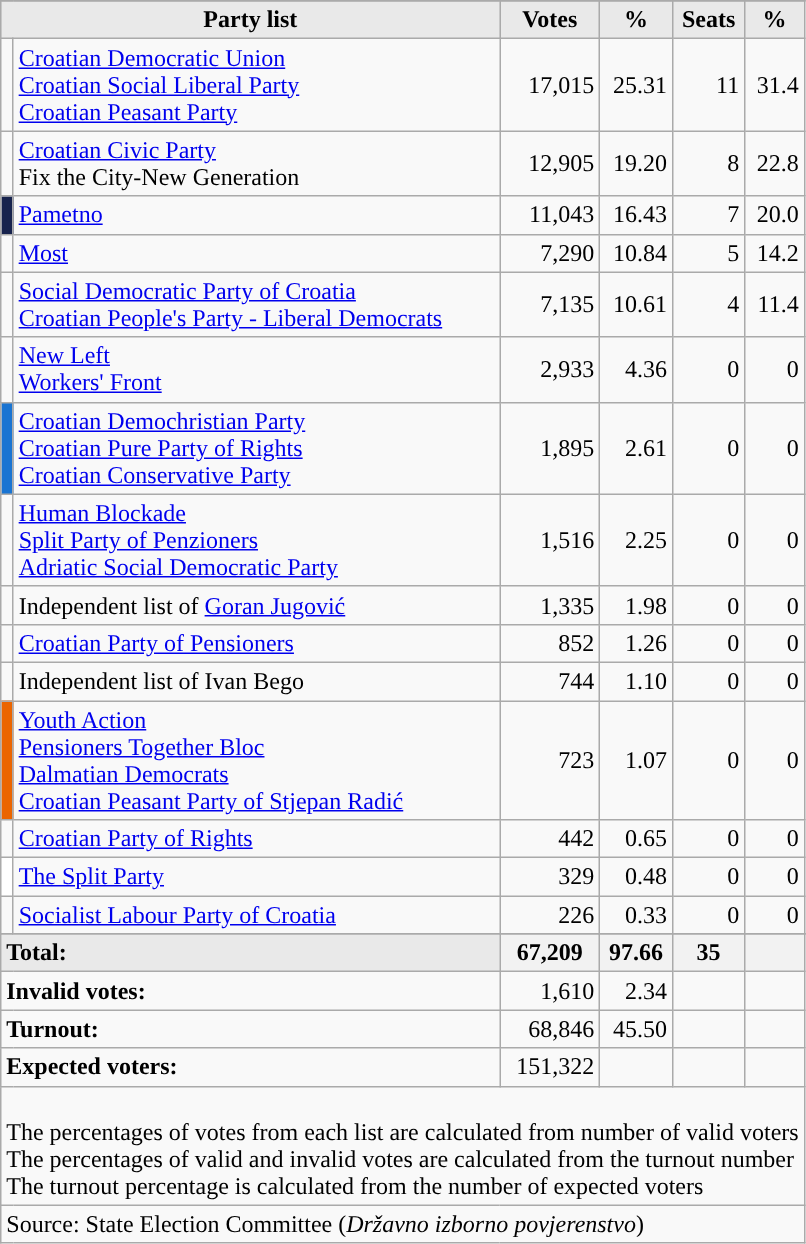<table class="wikitable" border="1">
<tr>
</tr>
<tr style="background-color:#C9C9C9">
<th style="background-color:#E9E9E9" align= center colspan="2">Party list</th>
<th style="background-color:#E9E9E9" align= center>Votes</th>
<th style="background-color:#E9E9E9" align= center>%</th>
<th style="background-color:#E9E9E9" align= center>Seats</th>
<th style="background-color:#E9E9E9" align= center>%</th>
</tr>
<tr>
<td></td>
<td align = left><a href='#'>Croatian Democratic Union</a> <br> <a href='#'>Croatian Social Liberal Party</a> <br> <a href='#'>Croatian Peasant Party</a></td>
<td align = right>17,015</td>
<td align = right>25.31</td>
<td align = right>11</td>
<td align = right>31.4</td>
</tr>
<tr>
<td></td>
<td align = left><a href='#'>Croatian Civic Party</a> <br> Fix the City-New Generation</td>
<td align = right>12,905</td>
<td align = right>19.20</td>
<td align = right>8</td>
<td align = right>22.8</td>
</tr>
<tr>
<td bgcolor="#17234d"></td>
<td align = left><a href='#'>Pametno</a></td>
<td align = right>11,043</td>
<td align = right>16.43</td>
<td align = right>7</td>
<td align = right>20.0</td>
</tr>
<tr>
<td></td>
<td align = left><a href='#'>Most</a></td>
<td align = right>7,290</td>
<td align = right>10.84</td>
<td align = right>5</td>
<td align = right>14.2</td>
</tr>
<tr>
<td></td>
<td align = left><a href='#'>Social Democratic Party of Croatia</a> <br> <a href='#'>Croatian People's Party - Liberal Democrats</a></td>
<td align = right>7,135</td>
<td align = right>10.61</td>
<td align = right>4</td>
<td align = right>11.4</td>
</tr>
<tr>
<td></td>
<td align = left><a href='#'>New Left</a> <br> <a href='#'>Workers' Front</a></td>
<td align = right>2,933</td>
<td align = right>4.36</td>
<td align = right>0</td>
<td align = right>0</td>
</tr>
<tr>
<td bgcolor="#1974D2"></td>
<td align = left><a href='#'>Croatian Demochristian Party</a> <br> <a href='#'>Croatian Pure Party of Rights</a> <br> <a href='#'>Croatian Conservative Party</a></td>
<td align = right>1,895</td>
<td align = right>2.61</td>
<td align = right>0</td>
<td align = right>0</td>
</tr>
<tr>
<td></td>
<td align = left><a href='#'>Human Blockade</a> <br> <a href='#'>Split Party of Penzioners</a> <br> <a href='#'>Adriatic Social Democratic Party</a></td>
<td align = right>1,516</td>
<td align = right>2.25</td>
<td align = right>0</td>
<td align = right>0</td>
</tr>
<tr>
<td></td>
<td align = left>Independent list of <a href='#'>Goran Jugović</a></td>
<td align = right>1,335</td>
<td align = right>1.98</td>
<td align = right>0</td>
<td align = right>0</td>
</tr>
<tr>
<td></td>
<td align = left><a href='#'>Croatian Party of Pensioners</a></td>
<td align = right>852</td>
<td align = right>1.26</td>
<td align = right>0</td>
<td align = right>0</td>
</tr>
<tr>
<td></td>
<td align = left>Independent list of Ivan Bego</td>
<td align = right>744</td>
<td align = right>1.10</td>
<td align = right>0</td>
<td align = right>0</td>
</tr>
<tr>
<td bgcolor="#EB6500"></td>
<td align = left><a href='#'>Youth Action</a> <br> <a href='#'>Pensioners Together Bloc</a> <br> <a href='#'>Dalmatian Democrats</a> <br> <a href='#'>Croatian Peasant Party of Stjepan Radić</a></td>
<td align = right>723</td>
<td align = right>1.07</td>
<td align = right>0</td>
<td align = right>0</td>
</tr>
<tr>
<td></td>
<td align = left><a href='#'>Croatian Party of Rights</a></td>
<td align = right>442</td>
<td align = right>0.65</td>
<td align = right>0</td>
<td align = right>0</td>
</tr>
<tr>
<td bgcolor="white"></td>
<td align = left><a href='#'>The Split Party</a></td>
<td align = right>329</td>
<td align = right>0.48</td>
<td align = right>0</td>
<td align = right>0</td>
</tr>
<tr>
<td></td>
<td align = left><a href='#'>Socialist Labour Party of Croatia</a></td>
<td align = right>226</td>
<td align = right>0.33</td>
<td align = right>0</td>
<td align = right>0</td>
</tr>
<tr>
</tr>
<tr style="background-color:#E9E9E9">
<td align=left colspan=2><strong>Total:</strong></td>
<th align=right>67,209</th>
<th align=right>97.66</th>
<th align=right>35</th>
<th align=right></th>
</tr>
<tr>
<td align=left colspan=2><strong>Invalid votes:</strong></td>
<td align=right>1,610</td>
<td align=right>2.34</td>
<td align=right></td>
<td align=right></td>
</tr>
<tr>
<td align=left colspan=2><strong>Turnout:</strong></td>
<td align=right>68,846</td>
<td align=right>45.50</td>
<td align=right></td>
<td align=right></td>
</tr>
<tr>
<td align=left colspan=2><strong>Expected voters:</strong></td>
<td align=right>151,322</td>
<td align=right></td>
<td align=right></td>
<td align=right></td>
</tr>
<tr>
<td align=left colspan=6><br>The percentages of votes from each list are calculated from number of valid voters<br>
The percentages of valid and invalid votes are calculated from the turnout number<br>
The turnout percentage is calculated from the number of expected voters</td>
</tr>
<tr>
<td align=left colspan=6>Source: State Election Committee (<em>Državno izborno povjerenstvo</em>) </td>
</tr>
</table>
